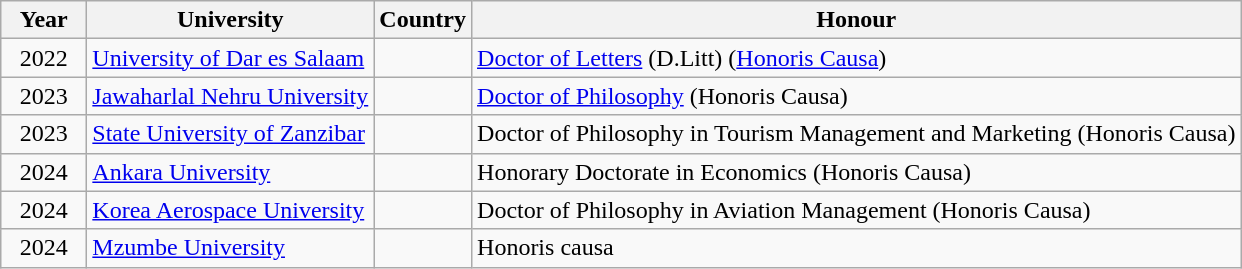<table class="wikitable">
<tr>
<th width="50px">Year</th>
<th>University</th>
<th>Country</th>
<th>Honour</th>
</tr>
<tr>
<td align="center">2022</td>
<td><a href='#'>University of Dar es Salaam</a></td>
<td></td>
<td><a href='#'>Doctor of Letters</a> (D.Litt) (<a href='#'>Honoris Causa</a>)</td>
</tr>
<tr>
<td align="center">2023</td>
<td><a href='#'>Jawaharlal Nehru University</a></td>
<td></td>
<td><a href='#'>Doctor of Philosophy</a> (Honoris Causa)</td>
</tr>
<tr>
<td align="center">2023</td>
<td><a href='#'>State University of Zanzibar</a></td>
<td></td>
<td>Doctor of Philosophy in Tourism Management and Marketing (Honoris Causa)</td>
</tr>
<tr>
<td align="center">2024</td>
<td><a href='#'>Ankara University</a></td>
<td></td>
<td>Honorary Doctorate in Economics (Honoris Causa) </td>
</tr>
<tr>
<td align="center">2024</td>
<td><a href='#'>Korea Aerospace University</a></td>
<td></td>
<td>Doctor of Philosophy in Aviation Management (Honoris Causa)</td>
</tr>
<tr>
<td align="center">2024</td>
<td><a href='#'>Mzumbe University</a></td>
<td></td>
<td>Honoris causa</td>
</tr>
</table>
